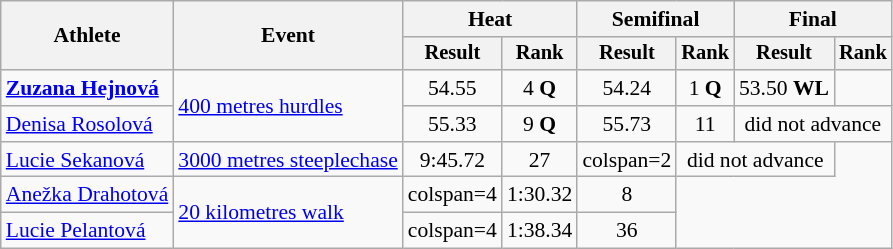<table class="wikitable" style="font-size:90%">
<tr>
<th rowspan="2">Athlete</th>
<th rowspan="2">Event</th>
<th colspan="2">Heat</th>
<th colspan="2">Semifinal</th>
<th colspan="2">Final</th>
</tr>
<tr style="font-size:95%">
<th>Result</th>
<th>Rank</th>
<th>Result</th>
<th>Rank</th>
<th>Result</th>
<th>Rank</th>
</tr>
<tr style=text-align:center>
<td style=text-align:left><strong><a href='#'>Zuzana Hejnová</a></strong></td>
<td style=text-align:left rowspan=2><a href='#'>400 metres hurdles</a></td>
<td>54.55</td>
<td>4 <strong>Q</strong></td>
<td>54.24</td>
<td>1 <strong>Q</strong></td>
<td>53.50 <strong>WL</strong></td>
<td></td>
</tr>
<tr style=text-align:center>
<td style=text-align:left><a href='#'>Denisa Rosolová</a></td>
<td>55.33</td>
<td>9 <strong>Q</strong></td>
<td>55.73</td>
<td>11</td>
<td colspan=2>did not advance</td>
</tr>
<tr style=text-align:center>
<td style=text-align:left><a href='#'>Lucie Sekanová</a></td>
<td style=text-align:left><a href='#'>3000 metres steeplechase</a></td>
<td>9:45.72</td>
<td>27</td>
<td>colspan=2 </td>
<td colspan=2>did not advance</td>
</tr>
<tr style=text-align:center>
<td style=text-align:left><a href='#'>Anežka Drahotová</a></td>
<td style=text-align:left rowspan=2><a href='#'>20 kilometres walk</a></td>
<td>colspan=4 </td>
<td>1:30.32</td>
<td>8</td>
</tr>
<tr style=text-align:center>
<td style=text-align:left><a href='#'>Lucie Pelantová</a></td>
<td>colspan=4 </td>
<td>1:38.34</td>
<td>36</td>
</tr>
</table>
